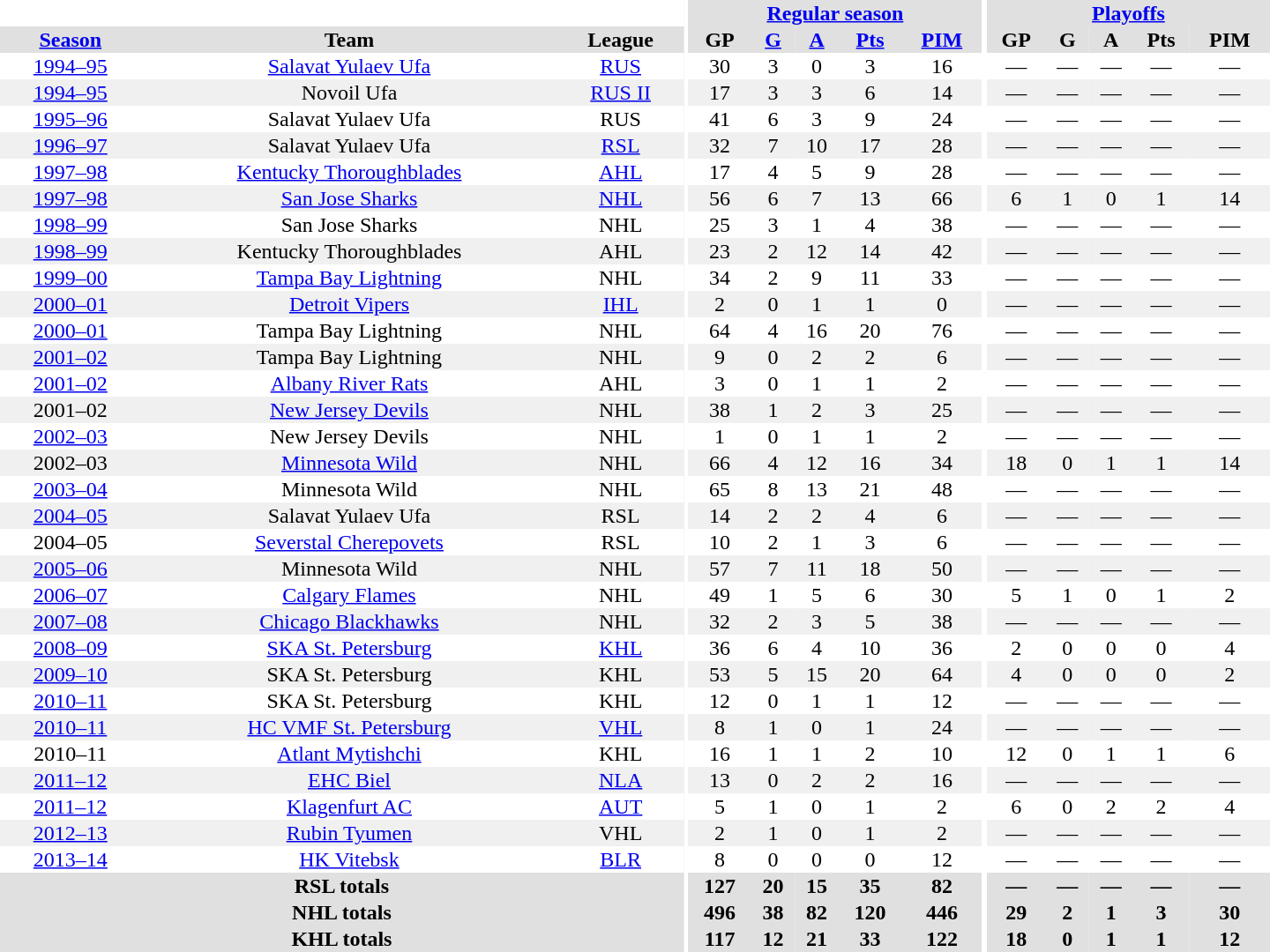<table border="0" cellpadding="1" cellspacing="0" style="text-align:center; width:60em">
<tr bgcolor="#e0e0e0">
<th colspan="3" bgcolor="#ffffff"></th>
<th rowspan="99" bgcolor="#ffffff"></th>
<th colspan="5"><a href='#'>Regular season</a></th>
<th rowspan="99" bgcolor="#ffffff"></th>
<th colspan="5"><a href='#'>Playoffs</a></th>
</tr>
<tr bgcolor="#e0e0e0">
<th><a href='#'>Season</a></th>
<th>Team</th>
<th>League</th>
<th>GP</th>
<th><a href='#'>G</a></th>
<th><a href='#'>A</a></th>
<th><a href='#'>Pts</a></th>
<th><a href='#'>PIM</a></th>
<th>GP</th>
<th>G</th>
<th>A</th>
<th>Pts</th>
<th>PIM</th>
</tr>
<tr>
<td><a href='#'>1994–95</a></td>
<td><a href='#'>Salavat Yulaev Ufa</a></td>
<td><a href='#'>RUS</a></td>
<td>30</td>
<td>3</td>
<td>0</td>
<td>3</td>
<td>16</td>
<td>—</td>
<td>—</td>
<td>—</td>
<td>—</td>
<td>—</td>
</tr>
<tr bgcolor="#f0f0f0">
<td><a href='#'>1994–95</a></td>
<td>Novoil Ufa</td>
<td><a href='#'>RUS II</a></td>
<td>17</td>
<td>3</td>
<td>3</td>
<td>6</td>
<td>14</td>
<td>—</td>
<td>—</td>
<td>—</td>
<td>—</td>
<td>—</td>
</tr>
<tr>
<td><a href='#'>1995–96</a></td>
<td>Salavat Yulaev Ufa</td>
<td>RUS</td>
<td>41</td>
<td>6</td>
<td>3</td>
<td>9</td>
<td>24</td>
<td>—</td>
<td>—</td>
<td>—</td>
<td>—</td>
<td>—</td>
</tr>
<tr bgcolor="#f0f0f0">
<td><a href='#'>1996–97</a></td>
<td>Salavat Yulaev Ufa</td>
<td><a href='#'>RSL</a></td>
<td>32</td>
<td>7</td>
<td>10</td>
<td>17</td>
<td>28</td>
<td>—</td>
<td>—</td>
<td>—</td>
<td>—</td>
<td>—</td>
</tr>
<tr>
<td><a href='#'>1997–98</a></td>
<td><a href='#'>Kentucky Thoroughblades</a></td>
<td><a href='#'>AHL</a></td>
<td>17</td>
<td>4</td>
<td>5</td>
<td>9</td>
<td>28</td>
<td>—</td>
<td>—</td>
<td>—</td>
<td>—</td>
<td>—</td>
</tr>
<tr bgcolor="#f0f0f0">
<td><a href='#'>1997–98</a></td>
<td><a href='#'>San Jose Sharks</a></td>
<td><a href='#'>NHL</a></td>
<td>56</td>
<td>6</td>
<td>7</td>
<td>13</td>
<td>66</td>
<td>6</td>
<td>1</td>
<td>0</td>
<td>1</td>
<td>14</td>
</tr>
<tr>
<td><a href='#'>1998–99</a></td>
<td>San Jose Sharks</td>
<td>NHL</td>
<td>25</td>
<td>3</td>
<td>1</td>
<td>4</td>
<td>38</td>
<td>—</td>
<td>—</td>
<td>—</td>
<td>—</td>
<td>—</td>
</tr>
<tr bgcolor="#f0f0f0">
<td><a href='#'>1998–99</a></td>
<td>Kentucky Thoroughblades</td>
<td>AHL</td>
<td>23</td>
<td>2</td>
<td>12</td>
<td>14</td>
<td>42</td>
<td>—</td>
<td>—</td>
<td>—</td>
<td>—</td>
<td>—</td>
</tr>
<tr>
<td><a href='#'>1999–00</a></td>
<td><a href='#'>Tampa Bay Lightning</a></td>
<td>NHL</td>
<td>34</td>
<td>2</td>
<td>9</td>
<td>11</td>
<td>33</td>
<td>—</td>
<td>—</td>
<td>—</td>
<td>—</td>
<td>—</td>
</tr>
<tr bgcolor="#f0f0f0">
<td><a href='#'>2000–01</a></td>
<td><a href='#'>Detroit Vipers</a></td>
<td><a href='#'>IHL</a></td>
<td>2</td>
<td>0</td>
<td>1</td>
<td>1</td>
<td>0</td>
<td>—</td>
<td>—</td>
<td>—</td>
<td>—</td>
<td>—</td>
</tr>
<tr>
<td><a href='#'>2000–01</a></td>
<td>Tampa Bay Lightning</td>
<td>NHL</td>
<td>64</td>
<td>4</td>
<td>16</td>
<td>20</td>
<td>76</td>
<td>—</td>
<td>—</td>
<td>—</td>
<td>—</td>
<td>—</td>
</tr>
<tr bgcolor="#f0f0f0">
<td><a href='#'>2001–02</a></td>
<td>Tampa Bay Lightning</td>
<td>NHL</td>
<td>9</td>
<td>0</td>
<td>2</td>
<td>2</td>
<td>6</td>
<td>—</td>
<td>—</td>
<td>—</td>
<td>—</td>
<td>—</td>
</tr>
<tr>
<td><a href='#'>2001–02</a></td>
<td><a href='#'>Albany River Rats</a></td>
<td>AHL</td>
<td>3</td>
<td>0</td>
<td>1</td>
<td>1</td>
<td>2</td>
<td>—</td>
<td>—</td>
<td>—</td>
<td>—</td>
<td>—</td>
</tr>
<tr bgcolor="#f0f0f0">
<td>2001–02</td>
<td><a href='#'>New Jersey Devils</a></td>
<td>NHL</td>
<td>38</td>
<td>1</td>
<td>2</td>
<td>3</td>
<td>25</td>
<td>—</td>
<td>—</td>
<td>—</td>
<td>—</td>
<td>—</td>
</tr>
<tr>
<td><a href='#'>2002–03</a></td>
<td>New Jersey Devils</td>
<td>NHL</td>
<td>1</td>
<td>0</td>
<td>1</td>
<td>1</td>
<td>2</td>
<td>—</td>
<td>—</td>
<td>—</td>
<td>—</td>
<td>—</td>
</tr>
<tr bgcolor="#f0f0f0">
<td>2002–03</td>
<td><a href='#'>Minnesota Wild</a></td>
<td>NHL</td>
<td>66</td>
<td>4</td>
<td>12</td>
<td>16</td>
<td>34</td>
<td>18</td>
<td>0</td>
<td>1</td>
<td>1</td>
<td>14</td>
</tr>
<tr>
<td><a href='#'>2003–04</a></td>
<td>Minnesota Wild</td>
<td>NHL</td>
<td>65</td>
<td>8</td>
<td>13</td>
<td>21</td>
<td>48</td>
<td>—</td>
<td>—</td>
<td>—</td>
<td>—</td>
<td>—</td>
</tr>
<tr bgcolor="#f0f0f0">
<td><a href='#'>2004–05</a></td>
<td>Salavat Yulaev Ufa</td>
<td>RSL</td>
<td>14</td>
<td>2</td>
<td>2</td>
<td>4</td>
<td>6</td>
<td>—</td>
<td>—</td>
<td>—</td>
<td>—</td>
<td>—</td>
</tr>
<tr>
<td>2004–05</td>
<td><a href='#'>Severstal Cherepovets</a></td>
<td>RSL</td>
<td>10</td>
<td>2</td>
<td>1</td>
<td>3</td>
<td>6</td>
<td>—</td>
<td>—</td>
<td>—</td>
<td>—</td>
<td>—</td>
</tr>
<tr bgcolor="#f0f0f0">
<td><a href='#'>2005–06</a></td>
<td>Minnesota Wild</td>
<td>NHL</td>
<td>57</td>
<td>7</td>
<td>11</td>
<td>18</td>
<td>50</td>
<td>—</td>
<td>—</td>
<td>—</td>
<td>—</td>
<td>—</td>
</tr>
<tr>
<td><a href='#'>2006–07</a></td>
<td><a href='#'>Calgary Flames</a></td>
<td>NHL</td>
<td>49</td>
<td>1</td>
<td>5</td>
<td>6</td>
<td>30</td>
<td>5</td>
<td>1</td>
<td>0</td>
<td>1</td>
<td>2</td>
</tr>
<tr bgcolor="#f0f0f0">
<td><a href='#'>2007–08</a></td>
<td><a href='#'>Chicago Blackhawks</a></td>
<td>NHL</td>
<td>32</td>
<td>2</td>
<td>3</td>
<td>5</td>
<td>38</td>
<td>—</td>
<td>—</td>
<td>—</td>
<td>—</td>
<td>—</td>
</tr>
<tr>
<td><a href='#'>2008–09</a></td>
<td><a href='#'>SKA St. Petersburg</a></td>
<td><a href='#'>KHL</a></td>
<td>36</td>
<td>6</td>
<td>4</td>
<td>10</td>
<td>36</td>
<td>2</td>
<td>0</td>
<td>0</td>
<td>0</td>
<td>4</td>
</tr>
<tr bgcolor="#f0f0f0">
<td><a href='#'>2009–10</a></td>
<td>SKA St. Petersburg</td>
<td>KHL</td>
<td>53</td>
<td>5</td>
<td>15</td>
<td>20</td>
<td>64</td>
<td>4</td>
<td>0</td>
<td>0</td>
<td>0</td>
<td>2</td>
</tr>
<tr>
<td><a href='#'>2010–11</a></td>
<td>SKA St. Petersburg</td>
<td>KHL</td>
<td>12</td>
<td>0</td>
<td>1</td>
<td>1</td>
<td>12</td>
<td>—</td>
<td>—</td>
<td>—</td>
<td>—</td>
<td>—</td>
</tr>
<tr bgcolor="#f0f0f0">
<td><a href='#'>2010–11</a></td>
<td><a href='#'>HC VMF St. Petersburg</a></td>
<td><a href='#'>VHL</a></td>
<td>8</td>
<td>1</td>
<td>0</td>
<td>1</td>
<td>24</td>
<td>—</td>
<td>—</td>
<td>—</td>
<td>—</td>
<td>—</td>
</tr>
<tr>
<td>2010–11</td>
<td><a href='#'>Atlant Mytishchi</a></td>
<td>KHL</td>
<td>16</td>
<td>1</td>
<td>1</td>
<td>2</td>
<td>10</td>
<td>12</td>
<td>0</td>
<td>1</td>
<td>1</td>
<td>6</td>
</tr>
<tr bgcolor="#f0f0f0">
<td><a href='#'>2011–12</a></td>
<td><a href='#'>EHC Biel</a></td>
<td><a href='#'>NLA</a></td>
<td>13</td>
<td>0</td>
<td>2</td>
<td>2</td>
<td>16</td>
<td>—</td>
<td>—</td>
<td>—</td>
<td>—</td>
<td>—</td>
</tr>
<tr>
<td><a href='#'>2011–12</a></td>
<td><a href='#'>Klagenfurt AC</a></td>
<td><a href='#'>AUT</a></td>
<td>5</td>
<td>1</td>
<td>0</td>
<td>1</td>
<td>2</td>
<td>6</td>
<td>0</td>
<td>2</td>
<td>2</td>
<td>4</td>
</tr>
<tr bgcolor="#f0f0f0">
<td><a href='#'>2012–13</a></td>
<td><a href='#'>Rubin Tyumen</a></td>
<td>VHL</td>
<td>2</td>
<td>1</td>
<td>0</td>
<td>1</td>
<td>2</td>
<td>—</td>
<td>—</td>
<td>—</td>
<td>—</td>
<td>—</td>
</tr>
<tr>
<td><a href='#'>2013–14</a></td>
<td><a href='#'>HK Vitebsk</a></td>
<td><a href='#'>BLR</a></td>
<td>8</td>
<td>0</td>
<td>0</td>
<td>0</td>
<td>12</td>
<td>—</td>
<td>—</td>
<td>—</td>
<td>—</td>
<td>—</td>
</tr>
<tr bgcolor="#e0e0e0">
<th colspan="3">RSL totals</th>
<th>127</th>
<th>20</th>
<th>15</th>
<th>35</th>
<th>82</th>
<th>—</th>
<th>—</th>
<th>—</th>
<th>—</th>
<th>—</th>
</tr>
<tr bgcolor="#e0e0e0">
<th colspan="3">NHL totals</th>
<th>496</th>
<th>38</th>
<th>82</th>
<th>120</th>
<th>446</th>
<th>29</th>
<th>2</th>
<th>1</th>
<th>3</th>
<th>30</th>
</tr>
<tr bgcolor="#e0e0e0">
<th colspan="3">KHL totals</th>
<th>117</th>
<th>12</th>
<th>21</th>
<th>33</th>
<th>122</th>
<th>18</th>
<th>0</th>
<th>1</th>
<th>1</th>
<th>12</th>
</tr>
</table>
